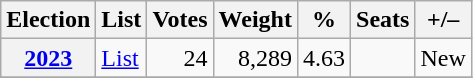<table class="wikitable" style="text-align: right;">
<tr>
<th>Election</th>
<th>List</th>
<th>Votes</th>
<th>Weight</th>
<th>%</th>
<th>Seats</th>
<th>+/–</th>
</tr>
<tr>
<th><a href='#'>2023</a></th>
<td style="text-align: left;"><a href='#'>List</a></td>
<td>24</td>
<td>8,289</td>
<td>4.63</td>
<td></td>
<td>New</td>
</tr>
<tr>
</tr>
</table>
